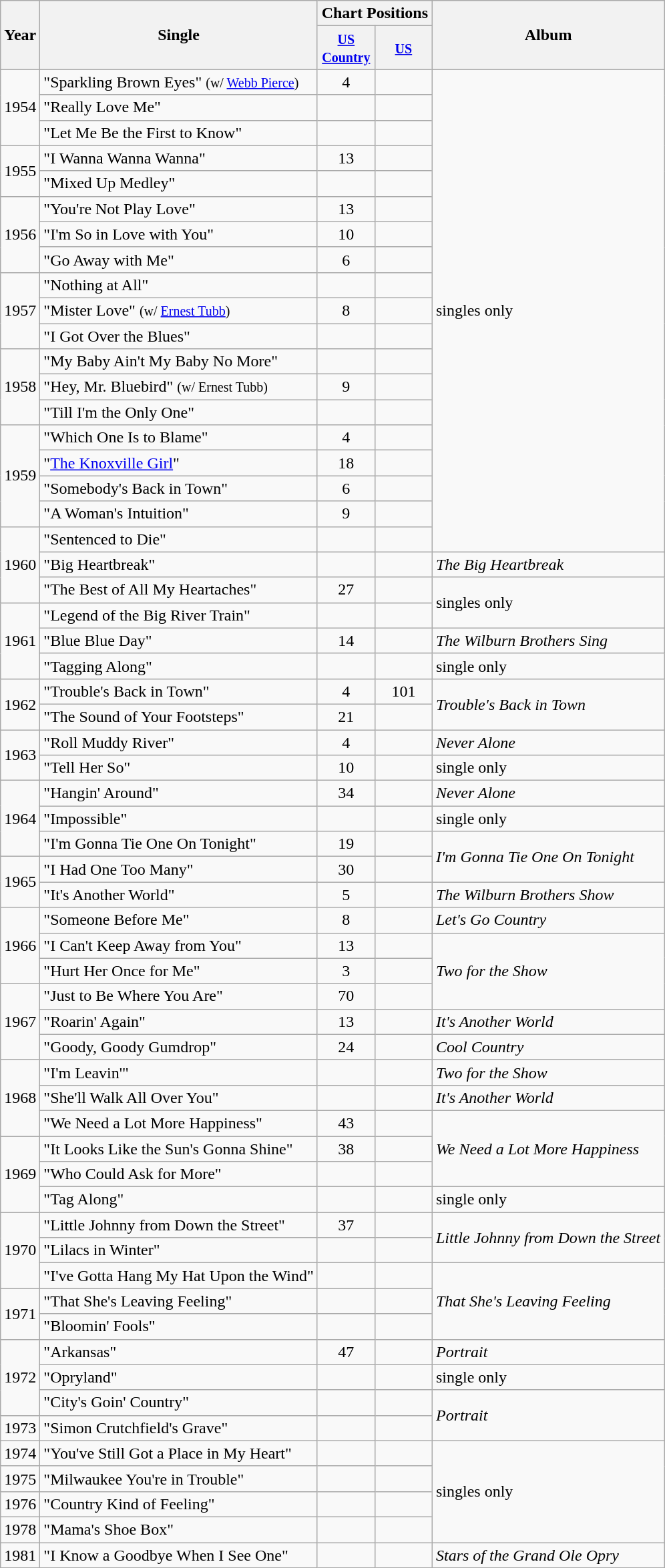<table class="wikitable">
<tr>
<th rowspan="2">Year</th>
<th rowspan="2">Single</th>
<th colspan="2">Chart Positions</th>
<th rowspan="2">Album</th>
</tr>
<tr>
<th width="50"><small><a href='#'>US Country</a></small></th>
<th width="50"><small><a href='#'>US</a></small></th>
</tr>
<tr>
<td rowspan="3">1954</td>
<td>"Sparkling Brown Eyes" <small>(w/ <a href='#'>Webb Pierce</a>)</small></td>
<td align="center">4</td>
<td></td>
<td rowspan="19">singles only</td>
</tr>
<tr>
<td>"Really Love Me"</td>
<td></td>
<td></td>
</tr>
<tr>
<td>"Let Me Be the First to Know"</td>
<td></td>
<td></td>
</tr>
<tr>
<td rowspan="2">1955</td>
<td>"I Wanna Wanna Wanna"</td>
<td align="center">13</td>
<td></td>
</tr>
<tr>
<td>"Mixed Up Medley"</td>
<td></td>
<td></td>
</tr>
<tr>
<td rowspan="3">1956</td>
<td>"You're Not Play Love"</td>
<td align="center">13</td>
<td></td>
</tr>
<tr>
<td>"I'm So in Love with You"</td>
<td align="center">10</td>
<td></td>
</tr>
<tr>
<td>"Go Away with Me"</td>
<td align="center">6</td>
<td></td>
</tr>
<tr>
<td rowspan="3">1957</td>
<td>"Nothing at All"</td>
<td></td>
<td></td>
</tr>
<tr>
<td>"Mister Love" <small>(w/ <a href='#'>Ernest Tubb</a>)</small></td>
<td align="center">8</td>
<td></td>
</tr>
<tr>
<td>"I Got Over the Blues"</td>
<td></td>
<td></td>
</tr>
<tr>
<td rowspan="3">1958</td>
<td>"My Baby Ain't My Baby No More"</td>
<td></td>
<td></td>
</tr>
<tr>
<td>"Hey, Mr. Bluebird" <small>(w/ Ernest Tubb)</small></td>
<td align="center">9</td>
<td></td>
</tr>
<tr>
<td>"Till I'm the Only One"</td>
<td></td>
<td></td>
</tr>
<tr>
<td rowspan="4">1959</td>
<td>"Which One Is to Blame"</td>
<td align="center">4</td>
<td></td>
</tr>
<tr>
<td>"<a href='#'>The Knoxville Girl</a>"</td>
<td align="center">18</td>
<td></td>
</tr>
<tr>
<td>"Somebody's Back in Town"</td>
<td align="center">6</td>
<td></td>
</tr>
<tr>
<td>"A Woman's Intuition"</td>
<td align="center">9</td>
<td></td>
</tr>
<tr>
<td rowspan="3">1960</td>
<td>"Sentenced to Die"</td>
<td></td>
<td></td>
</tr>
<tr>
<td>"Big Heartbreak"</td>
<td></td>
<td></td>
<td><em>The Big Heartbreak</em></td>
</tr>
<tr>
<td>"The Best of All My Heartaches"</td>
<td align="center">27</td>
<td></td>
<td rowspan="2">singles only</td>
</tr>
<tr>
<td rowspan="3">1961</td>
<td>"Legend of the Big River Train"</td>
<td></td>
<td></td>
</tr>
<tr>
<td>"Blue Blue Day"</td>
<td align="center">14</td>
<td></td>
<td><em>The Wilburn Brothers Sing</em></td>
</tr>
<tr>
<td>"Tagging Along"</td>
<td></td>
<td></td>
<td>single only</td>
</tr>
<tr>
<td rowspan="2">1962</td>
<td>"Trouble's Back in Town"</td>
<td align="center">4</td>
<td align="center">101</td>
<td rowspan="2"><em>Trouble's Back in Town</em></td>
</tr>
<tr>
<td>"The Sound of Your Footsteps"</td>
<td align="center">21</td>
<td></td>
</tr>
<tr>
<td rowspan="2">1963</td>
<td>"Roll Muddy River"</td>
<td align="center">4</td>
<td></td>
<td><em>Never Alone</em></td>
</tr>
<tr>
<td>"Tell Her So"</td>
<td align="center">10</td>
<td></td>
<td>single only</td>
</tr>
<tr>
<td rowspan="3">1964</td>
<td>"Hangin' Around"</td>
<td align="center">34</td>
<td></td>
<td><em>Never Alone</em></td>
</tr>
<tr>
<td>"Impossible"</td>
<td></td>
<td></td>
<td>single only</td>
</tr>
<tr>
<td>"I'm Gonna Tie One On Tonight"</td>
<td align="center">19</td>
<td></td>
<td rowspan="2"><em>I'm Gonna Tie One On Tonight</em></td>
</tr>
<tr>
<td rowspan="2">1965</td>
<td>"I Had One Too Many"</td>
<td align="center">30</td>
<td></td>
</tr>
<tr>
<td>"It's Another World"</td>
<td align="center">5</td>
<td></td>
<td><em>The Wilburn Brothers Show</em></td>
</tr>
<tr>
<td rowspan="3">1966</td>
<td>"Someone Before Me"</td>
<td align="center">8</td>
<td></td>
<td><em>Let's Go Country</em></td>
</tr>
<tr>
<td>"I Can't Keep Away from You"</td>
<td align="center">13</td>
<td></td>
<td rowspan="3"><em>Two for the Show</em></td>
</tr>
<tr>
<td>"Hurt Her Once for Me"</td>
<td align="center">3</td>
<td></td>
</tr>
<tr>
<td rowspan="3">1967</td>
<td>"Just to Be Where You Are"</td>
<td align="center">70</td>
<td></td>
</tr>
<tr>
<td>"Roarin' Again"</td>
<td align="center">13</td>
<td></td>
<td><em>It's Another World</em></td>
</tr>
<tr>
<td>"Goody, Goody Gumdrop"</td>
<td align="center">24</td>
<td></td>
<td><em>Cool Country</em></td>
</tr>
<tr>
<td rowspan="3">1968</td>
<td>"I'm Leavin'"</td>
<td></td>
<td></td>
<td><em>Two for the Show</em></td>
</tr>
<tr>
<td>"She'll Walk All Over You"</td>
<td></td>
<td></td>
<td><em>It's Another World</em></td>
</tr>
<tr>
<td>"We Need a Lot More Happiness"</td>
<td align="center">43</td>
<td></td>
<td rowspan="3"><em>We Need a Lot More Happiness</em></td>
</tr>
<tr>
<td rowspan="3">1969</td>
<td>"It Looks Like the Sun's Gonna Shine"</td>
<td align="center">38</td>
<td></td>
</tr>
<tr>
<td>"Who Could Ask for More"</td>
<td></td>
<td></td>
</tr>
<tr>
<td>"Tag Along"</td>
<td></td>
<td></td>
<td>single only</td>
</tr>
<tr>
<td rowspan="3">1970</td>
<td>"Little Johnny from Down the Street"</td>
<td align="center">37</td>
<td></td>
<td rowspan="2"><em>Little Johnny from Down the Street</em></td>
</tr>
<tr>
<td>"Lilacs in Winter"</td>
<td></td>
<td></td>
</tr>
<tr>
<td>"I've Gotta Hang My Hat Upon the Wind"</td>
<td></td>
<td></td>
<td rowspan="3"><em>That She's Leaving Feeling</em></td>
</tr>
<tr>
<td rowspan="2">1971</td>
<td>"That She's Leaving Feeling"</td>
<td></td>
<td></td>
</tr>
<tr>
<td>"Bloomin' Fools"</td>
<td></td>
<td></td>
</tr>
<tr>
<td rowspan="3">1972</td>
<td>"Arkansas"</td>
<td align="center">47</td>
<td></td>
<td><em>Portrait</em></td>
</tr>
<tr>
<td>"Opryland"</td>
<td></td>
<td></td>
<td>single only</td>
</tr>
<tr>
<td>"City's Goin' Country"</td>
<td></td>
<td></td>
<td rowspan="2"><em>Portrait</em></td>
</tr>
<tr>
<td>1973</td>
<td>"Simon Crutchfield's Grave"</td>
<td></td>
<td></td>
</tr>
<tr>
<td>1974</td>
<td>"You've Still Got a Place in My Heart"</td>
<td></td>
<td></td>
<td rowspan="4">singles only</td>
</tr>
<tr>
<td>1975</td>
<td>"Milwaukee You're in Trouble"</td>
<td></td>
<td></td>
</tr>
<tr>
<td>1976</td>
<td>"Country Kind of Feeling"</td>
<td></td>
<td></td>
</tr>
<tr>
<td>1978</td>
<td>"Mama's Shoe Box"</td>
<td></td>
<td></td>
</tr>
<tr>
<td>1981</td>
<td>"I Know a Goodbye When I See One"</td>
<td></td>
<td></td>
<td><em>Stars of the Grand Ole Opry</em></td>
</tr>
</table>
